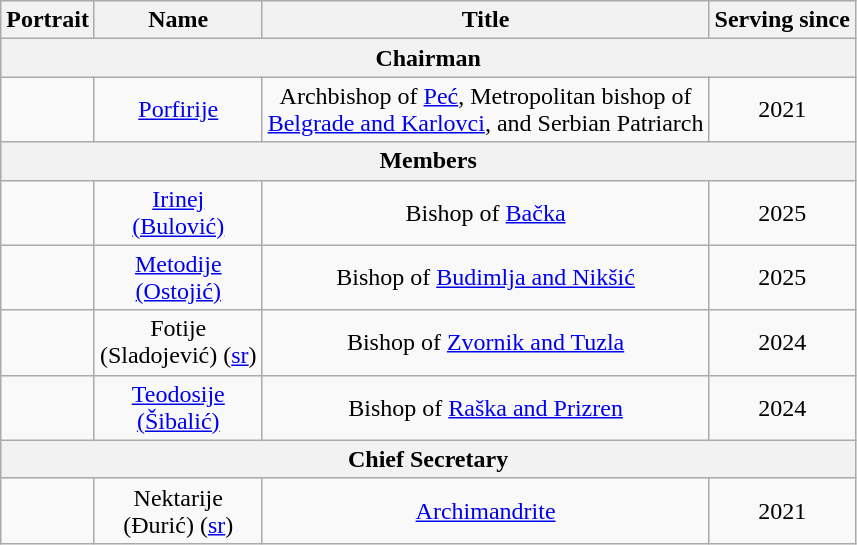<table class="wikitable" style="text-align:center">
<tr>
<th>Portrait</th>
<th>Name</th>
<th>Title</th>
<th>Serving since</th>
</tr>
<tr>
<th colspan=4>Chairman</th>
</tr>
<tr>
<td></td>
<td><a href='#'>Porfirije</a></td>
<td>Archbishop of <a href='#'>Peć</a>, Metropolitan bishop of <br><a href='#'>Belgrade and Karlovci</a>, and Serbian Patriarch</td>
<td>2021<br></td>
</tr>
<tr>
<th colspan=4>Members</th>
</tr>
<tr>
<td></td>
<td><a href='#'>Irinej<br>(Bulović)</a></td>
<td>Bishop of <a href='#'>Bačka</a></td>
<td>2025<br></td>
</tr>
<tr>
<td></td>
<td><a href='#'>Metodije<br>(Ostojić)</a></td>
<td>Bishop of <a href='#'>Budimlja and Nikšić</a></td>
<td>2025</td>
</tr>
<tr>
<td></td>
<td>Fotije<br>(Sladojević) (<a href='#'>sr</a>)</td>
<td>Bishop of <a href='#'>Zvornik and Tuzla</a></td>
<td>2024<br></td>
</tr>
<tr>
<td></td>
<td><a href='#'>Teodosije<br>(Šibalić)</a></td>
<td>Bishop of <a href='#'>Raška and Prizren</a></td>
<td>2024</td>
</tr>
<tr>
<th colspan=4>Chief Secretary</th>
</tr>
<tr>
<td></td>
<td>Nektarije<br>(Đurić) (<a href='#'>sr</a>)</td>
<td><a href='#'>Archimandrite</a></td>
<td>2021</td>
</tr>
</table>
